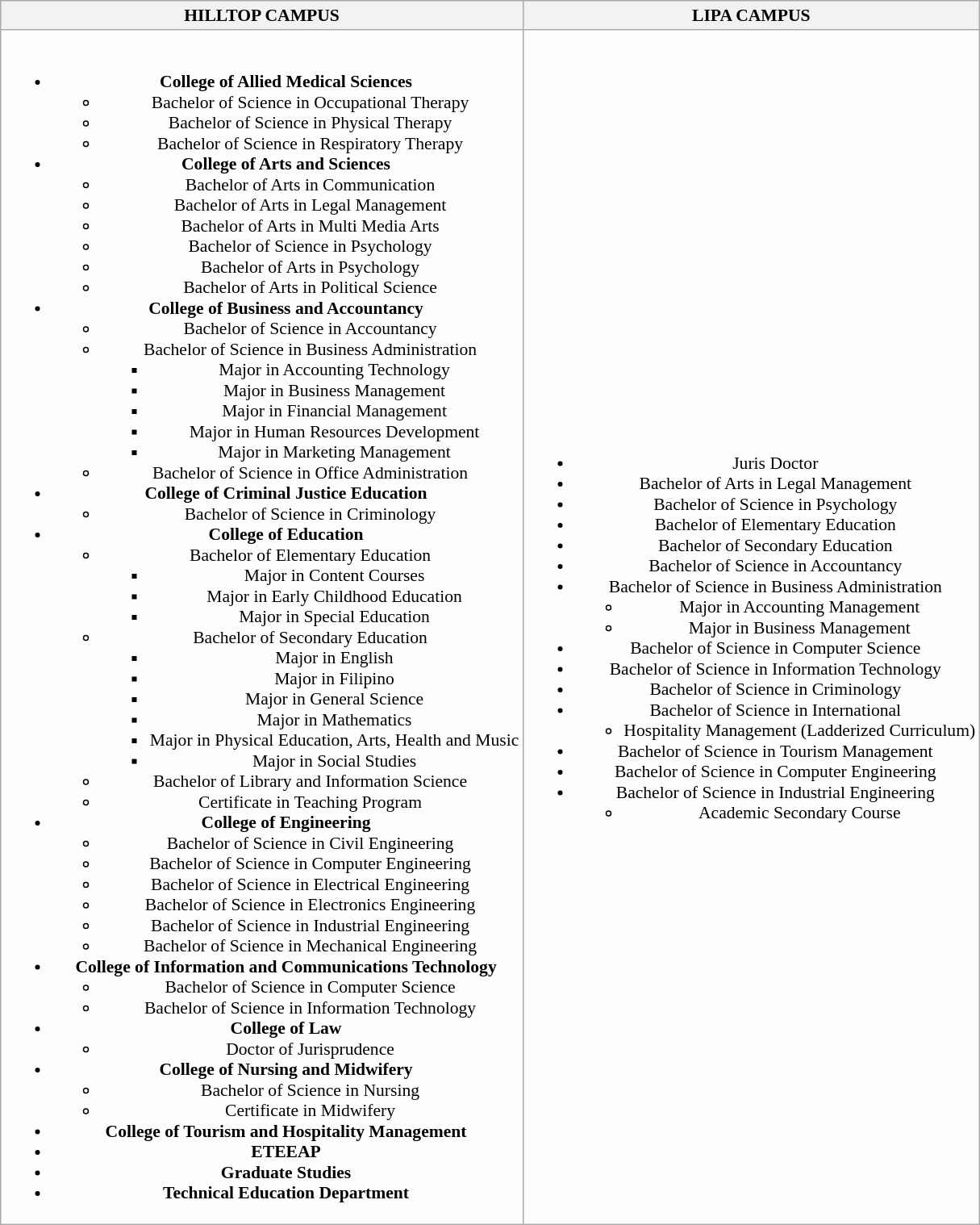<table class="wikitable sortable" style="background-color:#FDFDFD;text-align:center;font-size:90%;border:1pt solid grey;">
<tr>
<th colspan="1">HILLTOP CAMPUS</th>
<th colspan="1">LIPA CAMPUS</th>
</tr>
<tr>
<td><br><ul><li><strong>College of Allied Medical Sciences</strong><ul><li>Bachelor of Science in Occupational Therapy</li><li>Bachelor of Science in Physical Therapy</li><li>Bachelor of Science in Respiratory Therapy</li></ul></li><li><strong>College of Arts and Sciences</strong><ul><li>Bachelor of Arts in Communication</li><li>Bachelor of Arts in Legal Management</li><li>Bachelor of Arts in Multi Media Arts</li><li>Bachelor of Science in Psychology</li><li>Bachelor of Arts in Psychology</li><li>Bachelor of Arts in Political Science</li></ul></li><li><strong>College of Business and Accountancy</strong><ul><li>Bachelor of Science in Accountancy</li><li>Bachelor of Science in Business Administration<ul><li>Major in Accounting Technology</li><li>Major in Business Management</li><li>Major in Financial Management</li><li>Major in Human Resources Development</li><li>Major in Marketing Management</li></ul></li><li>Bachelor of Science in Office Administration</li></ul></li><li><strong>College of Criminal Justice Education</strong><ul><li>Bachelor of Science in Criminology</li></ul></li><li><strong>College of Education</strong><ul><li>Bachelor of Elementary Education<ul><li>Major in Content Courses</li><li>Major in Early Childhood Education</li><li>Major in Special Education</li></ul></li><li>Bachelor of Secondary Education<ul><li>Major in English</li><li>Major in Filipino</li><li>Major in General Science</li><li>Major in Mathematics</li><li>Major in Physical Education, Arts, Health and Music</li><li>Major in Social Studies</li></ul></li><li>Bachelor of Library and Information Science</li><li>Certificate in Teaching Program</li></ul></li><li><strong>College of Engineering</strong><ul><li>Bachelor of Science in Civil Engineering</li><li>Bachelor of Science in Computer Engineering</li><li>Bachelor of Science in Electrical Engineering</li><li>Bachelor of Science in Electronics Engineering</li><li>Bachelor of Science in Industrial Engineering</li><li>Bachelor of Science in Mechanical Engineering</li></ul></li><li><strong>College of Information and Communications Technology</strong><ul><li>Bachelor of Science in Computer Science</li><li>Bachelor of Science in Information Technology</li></ul></li><li><strong>College of Law</strong><ul><li>Doctor of Jurisprudence</li></ul></li><li><strong>College of Nursing and Midwifery</strong><ul><li>Bachelor of Science in Nursing</li><li>Certificate in Midwifery</li></ul></li><li><strong>College of Tourism and Hospitality Management</strong></li><li><strong>ETEEAP</strong></li><li><strong>Graduate Studies</strong></li><li><strong>Technical Education Department</strong></li></ul></td>
<td><br><ul><li>Juris Doctor</li><li>Bachelor of Arts in Legal Management</li><li>Bachelor of Science in Psychology</li><li>Bachelor of Elementary Education</li><li>Bachelor of Secondary Education</li><li>Bachelor of Science in Accountancy</li><li>Bachelor of Science in Business Administration<ul><li>Major in Accounting Management</li><li>Major in Business Management</li></ul></li><li>Bachelor of Science in Computer Science</li><li>Bachelor of Science in Information Technology</li><li>Bachelor of Science in Criminology</li><li>Bachelor of Science in International<ul><li>Hospitality Management (Ladderized Curriculum)</li></ul></li><li>Bachelor of Science in Tourism Management</li><li>Bachelor of Science in Computer Engineering</li><li>Bachelor of Science in Industrial Engineering<ul><li>Academic Secondary Course</li></ul></li></ul></td>
</tr>
</table>
